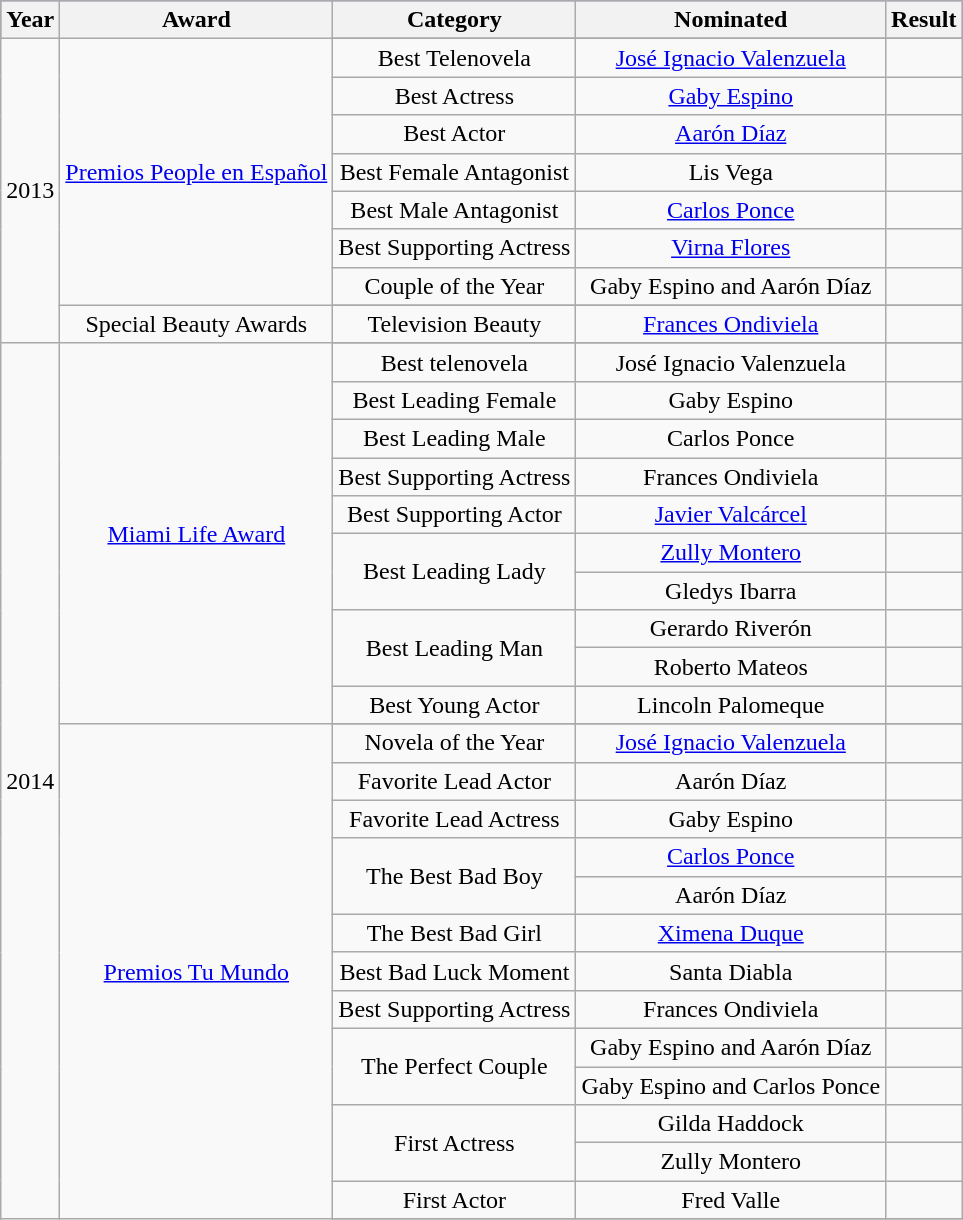<table class="wikitable plainrowheaders" style="text-align:center">
<tr style="background:#96c;">
<th scope="col">Year</th>
<th scope="col">Award</th>
<th scope="col">Category</th>
<th scope="col">Nominated</th>
<th scope="col">Result</th>
</tr>
<tr>
<td scope="row" rowspan="10">2013</td>
<td rowspan="8"><a href='#'>Premios People en Español</a></td>
</tr>
<tr>
<td scope="row">Best Telenovela</td>
<td><a href='#'>José Ignacio Valenzuela</a></td>
<td></td>
</tr>
<tr>
<td scope="row">Best Actress</td>
<td><a href='#'>Gaby Espino</a></td>
<td></td>
</tr>
<tr>
<td scope="row">Best Actor</td>
<td><a href='#'>Aarón Díaz</a></td>
<td></td>
</tr>
<tr>
<td scope="row">Best Female Antagonist</td>
<td>Lis Vega</td>
<td></td>
</tr>
<tr>
<td scope="row">Best Male Antagonist</td>
<td><a href='#'>Carlos Ponce</a></td>
<td></td>
</tr>
<tr>
<td scope="row">Best Supporting Actress</td>
<td><a href='#'>Virna Flores</a></td>
<td></td>
</tr>
<tr>
<td scope="row">Couple of the Year</td>
<td>Gaby Espino and Aarón Díaz</td>
<td></td>
</tr>
<tr>
<td rowspan="2">Special Beauty Awards</td>
</tr>
<tr>
<td scope="row">Television Beauty</td>
<td><a href='#'>Frances Ondiviela</a></td>
<td></td>
</tr>
<tr>
<td scope="row" rowspan="45">2014</td>
<td rowspan="11"><a href='#'>Miami Life Award</a></td>
</tr>
<tr>
<td scope="row">Best telenovela</td>
<td>José Ignacio Valenzuela</td>
<td></td>
</tr>
<tr>
<td scope="row">Best Leading Female</td>
<td>Gaby Espino</td>
<td></td>
</tr>
<tr>
<td scope="row">Best Leading Male</td>
<td>Carlos Ponce</td>
<td></td>
</tr>
<tr>
<td scope="row">Best Supporting Actress</td>
<td>Frances Ondiviela</td>
<td></td>
</tr>
<tr>
<td scope="row">Best Supporting Actor</td>
<td><a href='#'>Javier Valcárcel</a></td>
<td></td>
</tr>
<tr>
<td scope="row" rowspan="2">Best Leading Lady</td>
<td><a href='#'>Zully Montero</a></td>
<td></td>
</tr>
<tr>
<td>Gledys Ibarra</td>
<td></td>
</tr>
<tr>
<td scope="row" rowspan="2">Best Leading Man</td>
<td>Gerardo Riverón</td>
<td></td>
</tr>
<tr>
<td>Roberto Mateos</td>
<td></td>
</tr>
<tr>
<td scope="row">Best Young Actor</td>
<td>Lincoln Palomeque</td>
<td></td>
</tr>
<tr>
<td rowspan="16"><a href='#'>Premios Tu Mundo</a></td>
</tr>
<tr>
<td scope="row">Novela of the Year</td>
<td><a href='#'>José Ignacio Valenzuela</a></td>
<td></td>
</tr>
<tr>
<td scope="row">Favorite Lead Actor</td>
<td>Aarón Díaz</td>
<td></td>
</tr>
<tr>
<td scope="row">Favorite Lead Actress</td>
<td>Gaby Espino</td>
<td></td>
</tr>
<tr>
<td scope="row" rowspan="2">The Best Bad Boy</td>
<td><a href='#'>Carlos Ponce</a></td>
<td></td>
</tr>
<tr>
<td>Aarón Díaz</td>
<td></td>
</tr>
<tr>
<td scope="row">The Best Bad Girl</td>
<td><a href='#'>Ximena Duque</a></td>
<td></td>
</tr>
<tr>
<td scope="row">Best Bad Luck Moment</td>
<td>Santa Diabla</td>
<td></td>
</tr>
<tr>
<td scope="row" rowspan="1">Best Supporting Actress</td>
<td>Frances Ondiviela</td>
<td></td>
</tr>
<tr>
<td scope="row" rowspan="2">The Perfect Couple</td>
<td>Gaby Espino and Aarón Díaz</td>
<td></td>
</tr>
<tr>
<td>Gaby Espino and Carlos Ponce</td>
<td></td>
</tr>
<tr>
<td scope="row" rowspan="2">First Actress</td>
<td>Gilda Haddock</td>
<td></td>
</tr>
<tr>
<td>Zully Montero</td>
<td></td>
</tr>
<tr>
<td scope="row">First Actor</td>
<td>Fred Valle</td>
<td></td>
</tr>
<tr>
</tr>
</table>
